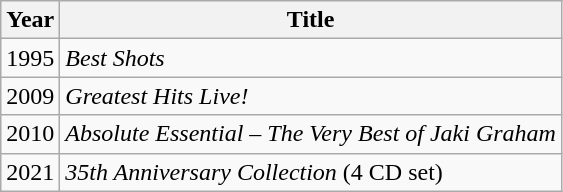<table class="wikitable">
<tr>
<th scope="col">Year</th>
<th scope="col">Title</th>
</tr>
<tr>
<td>1995</td>
<td><em>Best Shots</em></td>
</tr>
<tr>
<td>2009</td>
<td><em>Greatest Hits Live!</em></td>
</tr>
<tr>
<td>2010</td>
<td><em>Absolute Essential – The Very Best of Jaki Graham</em></td>
</tr>
<tr>
<td>2021</td>
<td><em>35th Anniversary Collection</em> (4 CD set)</td>
</tr>
</table>
